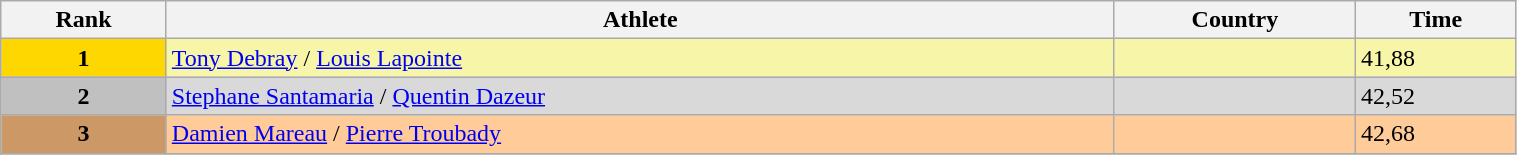<table class="wikitable" width=80% style="font-size:100%; text-align:left;">
<tr>
<th>Rank</th>
<th>Athlete</th>
<th>Country</th>
<th>Time</th>
</tr>
<tr align="center" valign="top" bgcolor="#F7F6A8">
<th style="background:#ffd700;">1</th>
<td align="left"><a href='#'>Tony Debray</a> / <a href='#'>Louis Lapointe</a></td>
<td align="left"></td>
<td align="left">41,88</td>
</tr>
<tr align="center" valign="top" bgcolor="#D9D9D9">
<th style="background:#c0c0c0;">2</th>
<td align="left"><a href='#'>Stephane Santamaria</a> / <a href='#'>Quentin Dazeur</a></td>
<td align="left"></td>
<td align="left">42,52</td>
</tr>
<tr align="center" valign="top" bgcolor="#FFCC99">
<th style="background:#cc9966;">3</th>
<td align="left"><a href='#'>Damien Mareau</a> / <a href='#'>Pierre Troubady</a></td>
<td align="left"></td>
<td align="left">42,68</td>
</tr>
<tr align="center" valign="top" bgcolor="#FFFFFF">
</tr>
</table>
